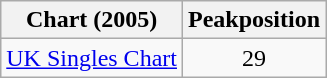<table class="wikitable">
<tr>
<th>Chart (2005)</th>
<th>Peakposition</th>
</tr>
<tr>
<td><a href='#'>UK Singles Chart</a></td>
<td align="center">29</td>
</tr>
</table>
